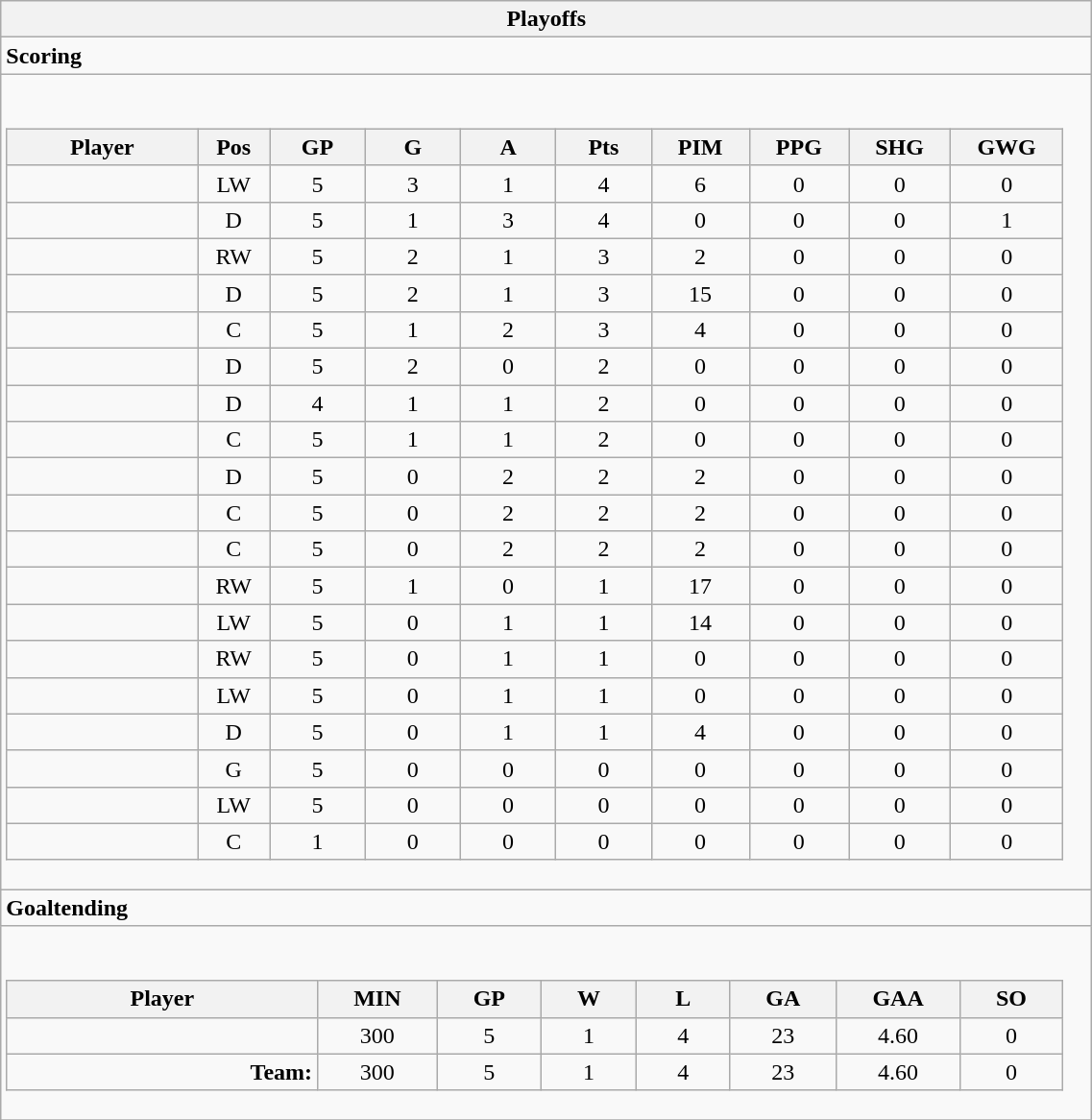<table class="wikitable collapsible " width="60%" border="1">
<tr>
<th>Playoffs</th>
</tr>
<tr>
<td class="tocccolors"><strong>Scoring</strong></td>
</tr>
<tr>
<td><br><table class="wikitable sortable">
<tr ALIGN="center">
<th bgcolor="#DDDDFF" width="10%">Player</th>
<th bgcolor="#DDDDFF" width="3%" title="Position">Pos</th>
<th bgcolor="#DDDDFF" width="5%" title="Games played">GP</th>
<th bgcolor="#DDDDFF" width="5%" title="Goals">G</th>
<th bgcolor="#DDDDFF" width="5%" title="Assists">A</th>
<th bgcolor="#DDDDFF" width="5%" title="Points">Pts</th>
<th bgcolor="#DDDDFF" width="5%" title="Penalties in Minutes">PIM</th>
<th bgcolor="#DDDDFF" width="5%" title="Power play goals">PPG</th>
<th bgcolor="#DDDDFF" width="5%" title="Short-handed goals">SHG</th>
<th bgcolor="#DDDDFF" width="5%" title="Game-winning goals">GWG</th>
</tr>
<tr align="center">
<td align="right"></td>
<td>LW</td>
<td>5</td>
<td>3</td>
<td>1</td>
<td>4</td>
<td>6</td>
<td>0</td>
<td>0</td>
<td>0</td>
</tr>
<tr align="center">
<td align="right"></td>
<td>D</td>
<td>5</td>
<td>1</td>
<td>3</td>
<td>4</td>
<td>0</td>
<td>0</td>
<td>0</td>
<td>1</td>
</tr>
<tr align="center">
<td align="right"></td>
<td>RW</td>
<td>5</td>
<td>2</td>
<td>1</td>
<td>3</td>
<td>2</td>
<td>0</td>
<td>0</td>
<td>0</td>
</tr>
<tr align="center">
<td align="right"></td>
<td>D</td>
<td>5</td>
<td>2</td>
<td>1</td>
<td>3</td>
<td>15</td>
<td>0</td>
<td>0</td>
<td>0</td>
</tr>
<tr align="center">
<td align="right"></td>
<td>C</td>
<td>5</td>
<td>1</td>
<td>2</td>
<td>3</td>
<td>4</td>
<td>0</td>
<td>0</td>
<td>0</td>
</tr>
<tr align="center">
<td align="right"></td>
<td>D</td>
<td>5</td>
<td>2</td>
<td>0</td>
<td>2</td>
<td>0</td>
<td>0</td>
<td>0</td>
<td>0</td>
</tr>
<tr align="center">
<td align="right"></td>
<td>D</td>
<td>4</td>
<td>1</td>
<td>1</td>
<td>2</td>
<td>0</td>
<td>0</td>
<td>0</td>
<td>0</td>
</tr>
<tr align="center">
<td align="right"></td>
<td>C</td>
<td>5</td>
<td>1</td>
<td>1</td>
<td>2</td>
<td>0</td>
<td>0</td>
<td>0</td>
<td>0</td>
</tr>
<tr align="center">
<td align="right"></td>
<td>D</td>
<td>5</td>
<td>0</td>
<td>2</td>
<td>2</td>
<td>2</td>
<td>0</td>
<td>0</td>
<td>0</td>
</tr>
<tr align="center">
<td align="right"></td>
<td>C</td>
<td>5</td>
<td>0</td>
<td>2</td>
<td>2</td>
<td>2</td>
<td>0</td>
<td>0</td>
<td>0</td>
</tr>
<tr align="center">
<td align="right"></td>
<td>C</td>
<td>5</td>
<td>0</td>
<td>2</td>
<td>2</td>
<td>2</td>
<td>0</td>
<td>0</td>
<td>0</td>
</tr>
<tr align="center">
<td align="right"></td>
<td>RW</td>
<td>5</td>
<td>1</td>
<td>0</td>
<td>1</td>
<td>17</td>
<td>0</td>
<td>0</td>
<td>0</td>
</tr>
<tr align="center">
<td align="right"></td>
<td>LW</td>
<td>5</td>
<td>0</td>
<td>1</td>
<td>1</td>
<td>14</td>
<td>0</td>
<td>0</td>
<td>0</td>
</tr>
<tr align="center">
<td align="right"></td>
<td>RW</td>
<td>5</td>
<td>0</td>
<td>1</td>
<td>1</td>
<td>0</td>
<td>0</td>
<td>0</td>
<td>0</td>
</tr>
<tr align="center">
<td align="right"></td>
<td>LW</td>
<td>5</td>
<td>0</td>
<td>1</td>
<td>1</td>
<td>0</td>
<td>0</td>
<td>0</td>
<td>0</td>
</tr>
<tr align="center">
<td align="right"></td>
<td>D</td>
<td>5</td>
<td>0</td>
<td>1</td>
<td>1</td>
<td>4</td>
<td>0</td>
<td>0</td>
<td>0</td>
</tr>
<tr align="center">
<td align="right"></td>
<td>G</td>
<td>5</td>
<td>0</td>
<td>0</td>
<td>0</td>
<td>0</td>
<td>0</td>
<td>0</td>
<td>0</td>
</tr>
<tr align="center">
<td align="right"></td>
<td>LW</td>
<td>5</td>
<td>0</td>
<td>0</td>
<td>0</td>
<td>0</td>
<td>0</td>
<td>0</td>
<td>0</td>
</tr>
<tr align="center">
<td align="right"></td>
<td>C</td>
<td>1</td>
<td>0</td>
<td>0</td>
<td>0</td>
<td>0</td>
<td>0</td>
<td>0</td>
<td>0</td>
</tr>
</table>
</td>
</tr>
<tr>
<td class="toccolors"><strong>Goaltending</strong></td>
</tr>
<tr>
<td><br><table class="wikitable sortable">
<tr>
<th bgcolor="#DDDDFF" width="10%">Player</th>
<th width="3%" bgcolor="#DDDDFF" title="Minutes played">MIN</th>
<th width="3%" bgcolor="#DDDDFF" title="Games played in">GP</th>
<th width="3%" bgcolor="#DDDDFF" title="Wins">W</th>
<th width="3%" bgcolor="#DDDDFF"title="Losses">L</th>
<th width="3%" bgcolor="#DDDDFF" title="Goals against">GA</th>
<th width="3%" bgcolor="#DDDDFF" title="Goals against average">GAA</th>
<th width="3%" bgcolor="#DDDDFF" title="Shut-outs">SO</th>
</tr>
<tr align="center">
<td align="right"></td>
<td>300</td>
<td>5</td>
<td>1</td>
<td>4</td>
<td>23</td>
<td>4.60</td>
<td>0</td>
</tr>
<tr align="center">
<td align="right"><strong>Team:</strong></td>
<td>300</td>
<td>5</td>
<td>1</td>
<td>4</td>
<td>23</td>
<td>4.60</td>
<td>0</td>
</tr>
</table>
</td>
</tr>
<tr>
</tr>
</table>
